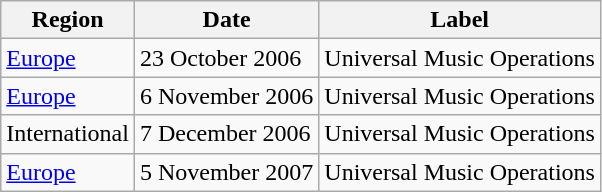<table class="wikitable">
<tr>
<th align="center">Region</th>
<th align="center">Date</th>
<th align="center">Label</th>
</tr>
<tr>
<td align="left"><a href='#'>Europe</a></td>
<td align="left">23 October 2006</td>
<td align="left">Universal Music Operations</td>
</tr>
<tr>
<td align="left"><a href='#'>Europe</a></td>
<td align="left">6 November 2006</td>
<td align="left">Universal Music Operations</td>
</tr>
<tr>
<td align="left">International</td>
<td align="left">7 December 2006</td>
<td align="left">Universal Music Operations</td>
</tr>
<tr>
<td align="left"><a href='#'>Europe</a></td>
<td align="left">5 November 2007</td>
<td align="left">Universal Music Operations</td>
</tr>
</table>
